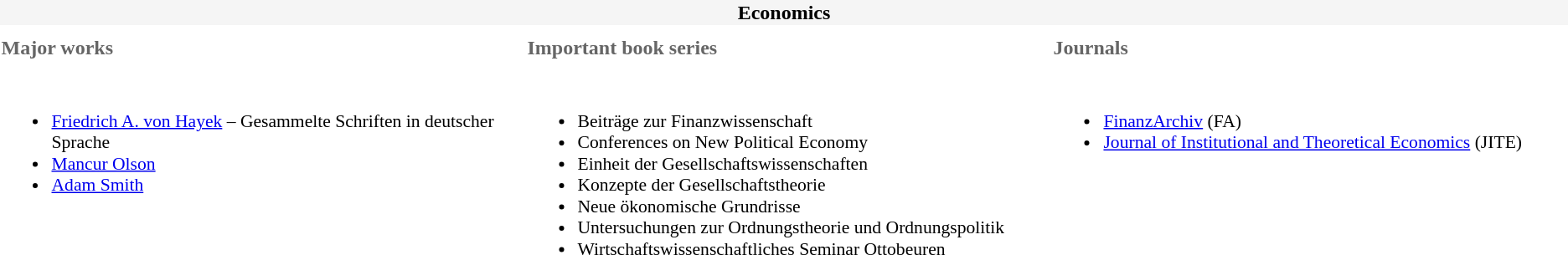<table cellspacing="8">
<tr>
<th colspan="3" style="background:#F5F5F5" style="color:#333333;font-size:120%;border:1px #C0C0C0 solid;">Economics</th>
</tr>
<tr align="left" style="color:#666666">
<th width="33%">Major works</th>
<th width="33%">Important book series</th>
<th width="33%">Journals</th>
</tr>
<tr>
<td vAlign="top" style="font-size:90%"><br><ul><li><a href='#'>Friedrich A. von Hayek</a> – Gesammelte Schriften in deutscher Sprache</li><li><a href='#'>Mancur Olson</a></li><li><a href='#'>Adam Smith</a></li></ul></td>
<td vAlign="top" style="font-size:90%"><br><ul><li>Beiträge zur Finanzwissenschaft</li><li>Conferences on New Political Economy</li><li>Einheit der Gesellschaftswissenschaften</li><li>Konzepte der Gesellschaftstheorie</li><li>Neue ökonomische Grundrisse</li><li>Untersuchungen zur Ordnungstheorie und Ordnungspolitik</li><li>Wirtschaftswissenschaftliches Seminar Ottobeuren</li></ul></td>
<td vAlign="top" style="font-size:90%"><br><ul><li><a href='#'>FinanzArchiv</a> (FA)</li><li><a href='#'>Journal of Institutional and Theoretical Economics</a> (JITE)</li></ul></td>
</tr>
</table>
